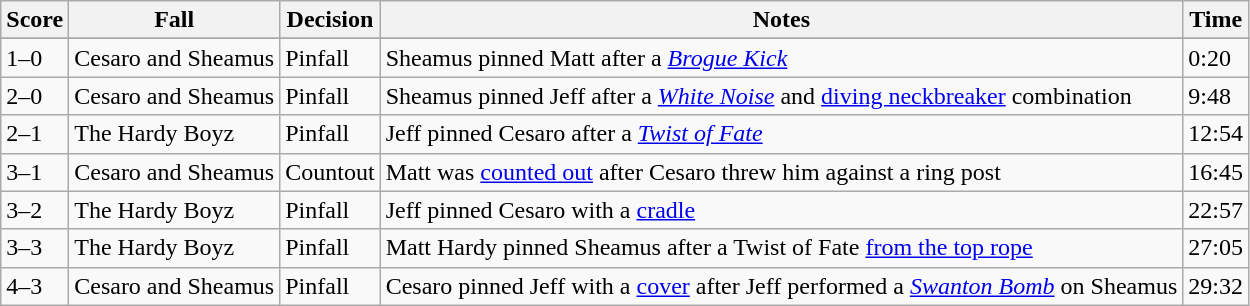<table style="font-size: 100%" class="wikitable">
<tr>
<th><strong>Score</strong></th>
<th><strong>Fall</strong></th>
<th><strong>Decision</strong></th>
<th><strong>Notes</strong></th>
<th><strong>Time</strong></th>
</tr>
<tr>
</tr>
<tr>
<td>1–0</td>
<td>Cesaro and Sheamus</td>
<td>Pinfall</td>
<td>Sheamus pinned Matt after a <em><a href='#'>Brogue Kick</a></em></td>
<td>0:20</td>
</tr>
<tr>
<td>2–0</td>
<td>Cesaro and Sheamus</td>
<td>Pinfall</td>
<td>Sheamus pinned Jeff after a <em><a href='#'>White Noise</a></em> and <a href='#'>diving neckbreaker</a> combination</td>
<td>9:48</td>
</tr>
<tr>
<td>2–1</td>
<td>The Hardy Boyz</td>
<td>Pinfall</td>
<td>Jeff pinned Cesaro after a <em><a href='#'>Twist of Fate</a></em></td>
<td>12:54</td>
</tr>
<tr>
<td>3–1</td>
<td>Cesaro and Sheamus</td>
<td>Countout</td>
<td>Matt was <a href='#'>counted out</a> after Cesaro threw him against a ring post</td>
<td>16:45</td>
</tr>
<tr>
<td>3–2</td>
<td>The Hardy Boyz</td>
<td>Pinfall</td>
<td>Jeff pinned Cesaro with a <a href='#'>cradle</a></td>
<td>22:57</td>
</tr>
<tr>
<td>3–3</td>
<td>The Hardy Boyz</td>
<td>Pinfall</td>
<td>Matt Hardy pinned Sheamus after a Twist of Fate <a href='#'>from the top rope</a></td>
<td>27:05</td>
</tr>
<tr>
<td>4–3</td>
<td>Cesaro and Sheamus</td>
<td>Pinfall</td>
<td>Cesaro pinned Jeff with a <a href='#'>cover</a> after Jeff performed a <em><a href='#'>Swanton Bomb</a></em> on Sheamus</td>
<td>29:32</td>
</tr>
</table>
